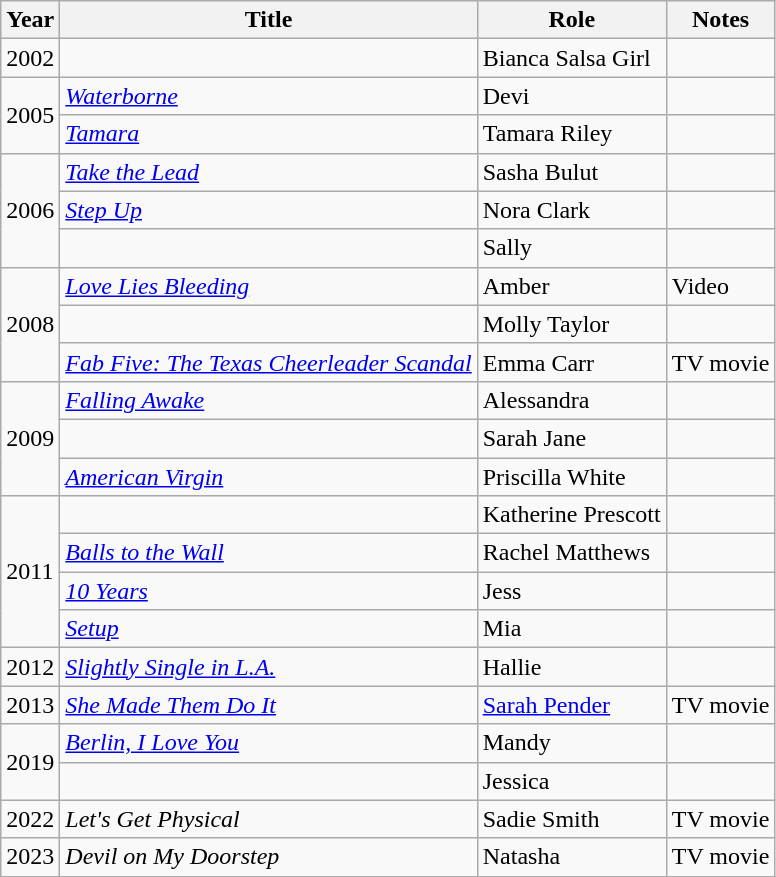<table class="wikitable sortable">
<tr>
<th>Year</th>
<th>Title</th>
<th>Role</th>
<th>Notes</th>
</tr>
<tr>
<td>2002</td>
<td></td>
<td>Bianca Salsa Girl</td>
<td></td>
</tr>
<tr>
<td rowspan=2>2005</td>
<td><em><a href='#'>Waterborne</a></em></td>
<td>Devi</td>
<td></td>
</tr>
<tr>
<td><em><a href='#'>Tamara</a></em></td>
<td>Tamara Riley</td>
<td></td>
</tr>
<tr>
<td rowspan=3>2006</td>
<td><em><a href='#'>Take the Lead</a></em></td>
<td>Sasha Bulut</td>
<td></td>
</tr>
<tr>
<td><em><a href='#'>Step Up</a></em></td>
<td>Nora Clark</td>
<td></td>
</tr>
<tr>
<td></td>
<td>Sally</td>
<td></td>
</tr>
<tr>
<td rowspan=3>2008</td>
<td><em><a href='#'>Love Lies Bleeding</a></em></td>
<td>Amber</td>
<td>Video</td>
</tr>
<tr>
<td></td>
<td>Molly Taylor</td>
<td></td>
</tr>
<tr>
<td><em><a href='#'>Fab Five: The Texas Cheerleader Scandal</a></em></td>
<td>Emma Carr</td>
<td>TV movie</td>
</tr>
<tr>
<td rowspan=3>2009</td>
<td><em><a href='#'>Falling Awake</a></em></td>
<td>Alessandra</td>
<td></td>
</tr>
<tr>
<td></td>
<td>Sarah Jane</td>
<td></td>
</tr>
<tr>
<td><em><a href='#'>American Virgin</a></em></td>
<td>Priscilla White</td>
<td></td>
</tr>
<tr>
<td rowspan=4>2011</td>
<td><em></em></td>
<td>Katherine Prescott</td>
<td></td>
</tr>
<tr>
<td><em><a href='#'>Balls to the Wall</a></em></td>
<td>Rachel Matthews</td>
<td></td>
</tr>
<tr>
<td><em><a href='#'>10 Years</a></em></td>
<td>Jess</td>
<td></td>
</tr>
<tr>
<td><em><a href='#'>Setup</a></em></td>
<td>Mia</td>
<td></td>
</tr>
<tr>
<td>2012</td>
<td><em><a href='#'>Slightly Single in L.A.</a></em></td>
<td>Hallie</td>
<td></td>
</tr>
<tr>
<td>2013</td>
<td><em><a href='#'>She Made Them Do It</a></em></td>
<td><a href='#'>Sarah Pender</a></td>
<td>TV movie</td>
</tr>
<tr>
<td rowspan=2>2019</td>
<td><em><a href='#'>Berlin, I Love You</a></em></td>
<td>Mandy</td>
<td></td>
</tr>
<tr>
<td></td>
<td>Jessica</td>
<td></td>
</tr>
<tr>
<td>2022</td>
<td><em>Let's Get Physical</em></td>
<td>Sadie Smith</td>
<td>TV movie</td>
</tr>
<tr>
<td>2023</td>
<td><em>Devil on My Doorstep</em></td>
<td>Natasha</td>
<td>TV movie</td>
</tr>
</table>
